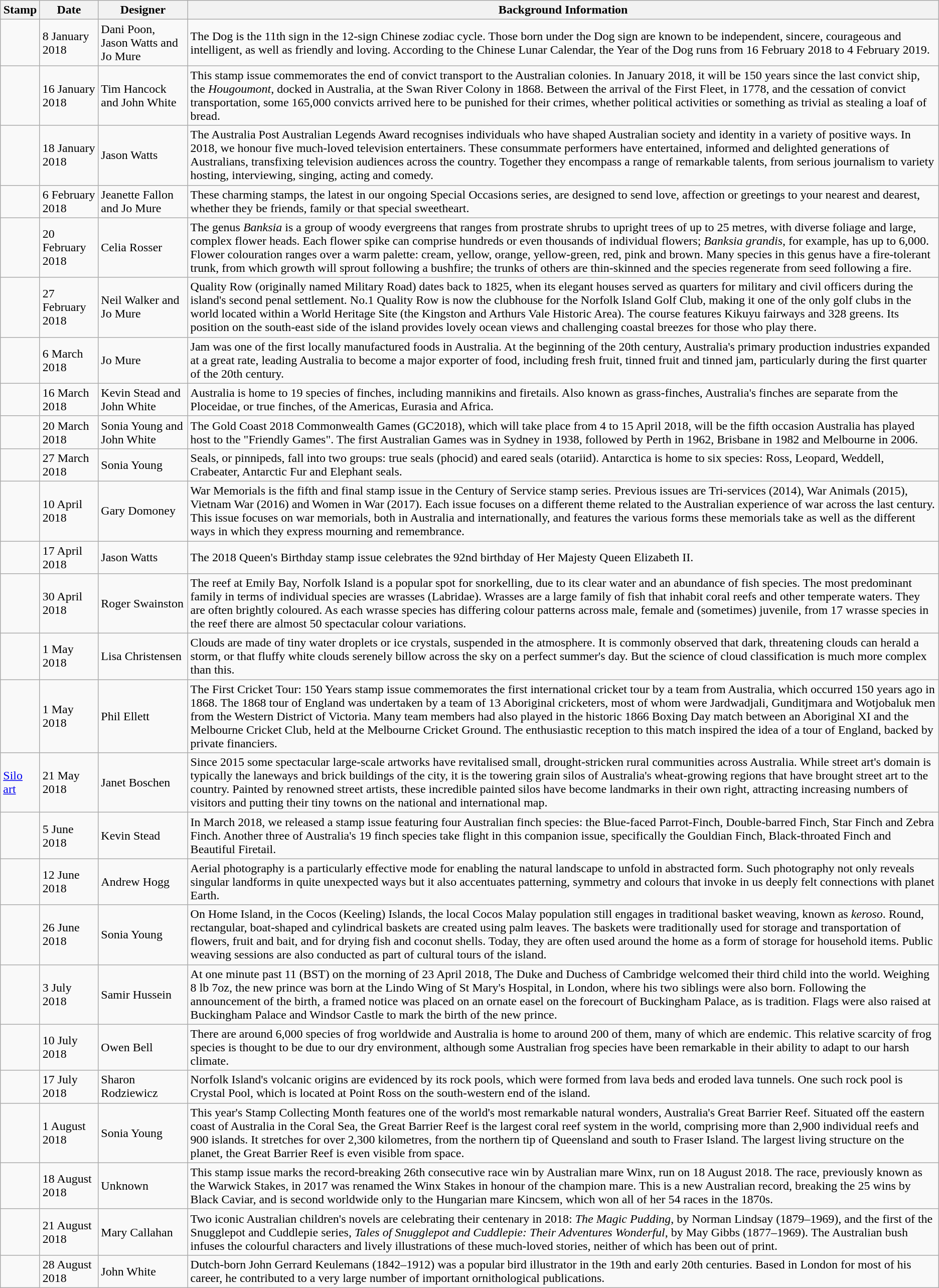<table class="wikitable mw-collapsible">
<tr>
<th>Stamp</th>
<th>Date</th>
<th>Designer</th>
<th>Background Information</th>
</tr>
<tr>
<td></td>
<td>8 January 2018</td>
<td>Dani Poon, Jason Watts and Jo Mure</td>
<td>The Dog is the 11th sign in the 12-sign Chinese zodiac cycle. Those born under the Dog sign are known to be independent, sincere, courageous and intelligent, as well as friendly and loving. According to the Chinese Lunar Calendar, the Year of the Dog runs from 16 February 2018 to 4 February 2019.</td>
</tr>
<tr>
<td></td>
<td>16 January 2018</td>
<td>Tim Hancock and John White</td>
<td>This stamp issue commemorates the end of convict transport to the Australian colonies. In January 2018, it will be 150 years since the last convict ship, the <em>Hougoumont</em>, docked in Australia, at the Swan River Colony in 1868. Between the arrival of the First Fleet, in 1778, and the cessation of convict transportation, some 165,000 convicts arrived here to be punished for their crimes, whether political activities or something as trivial as stealing a loaf of bread.</td>
</tr>
<tr>
<td></td>
<td>18 January 2018</td>
<td>Jason Watts</td>
<td>The Australia Post Australian Legends Award recognises individuals who have shaped Australian society and identity in a variety of positive ways. In 2018, we honour five much-loved television entertainers. These consummate performers have entertained, informed and delighted generations of Australians, transfixing television audiences across the country. Together they encompass a range of remarkable talents, from serious journalism to variety hosting, interviewing, singing, acting and comedy.</td>
</tr>
<tr>
<td></td>
<td>6 February 2018</td>
<td>Jeanette Fallon and Jo Mure</td>
<td>These charming stamps, the latest in our ongoing Special Occasions series, are designed to send love, affection or greetings to your nearest and dearest, whether they be friends, family or that special sweetheart.</td>
</tr>
<tr>
<td></td>
<td>20 February 2018</td>
<td>Celia Rosser</td>
<td>The genus <em>Banksia</em> is a group of woody evergreens that ranges from prostrate shrubs to upright trees of up to 25 metres, with diverse foliage and large, complex flower heads. Each flower spike can comprise hundreds or even thousands of individual flowers; <em>Banksia grandis</em>, for example, has up to 6,000. Flower colouration ranges over a warm palette: cream, yellow, orange, yellow-green, red, pink and brown. Many species in this genus have a fire-tolerant trunk, from which growth will sprout following a bushfire; the trunks of others are thin-skinned and the species regenerate from seed following a fire.</td>
</tr>
<tr>
<td></td>
<td>27 February 2018</td>
<td>Neil Walker and Jo Mure</td>
<td>Quality Row (originally named Military Road) dates back to 1825, when its elegant houses served as quarters for military and civil officers during the island's second penal settlement. No.1 Quality Row is now the clubhouse for the Norfolk Island Golf Club, making it one of the only golf clubs in the world located within a World Heritage Site (the Kingston and Arthurs Vale Historic Area). The course features Kikuyu fairways and 328 greens. Its position on the south-east side of the island provides lovely ocean views and challenging coastal breezes for those who play there.</td>
</tr>
<tr>
<td></td>
<td>6 March 2018</td>
<td>Jo Mure</td>
<td>Jam was one of the first locally manufactured foods in Australia. At the beginning of the 20th century, Australia's primary production industries expanded at a great rate, leading Australia to become a major exporter of food, including fresh fruit, tinned fruit and tinned jam, particularly during the first quarter of the 20th century.</td>
</tr>
<tr>
<td></td>
<td>16 March 2018</td>
<td>Kevin Stead and John White</td>
<td>Australia is home to 19 species of finches, including mannikins and firetails. Also known as grass-finches, Australia's finches are separate from the Ploceidae, or true finches, of the Americas, Eurasia and Africa.</td>
</tr>
<tr>
<td></td>
<td>20 March 2018</td>
<td>Sonia Young and John White</td>
<td>The Gold Coast 2018 Commonwealth Games (GC2018), which will take place from 4 to 15 April 2018, will be the fifth occasion Australia has played host to the "Friendly Games". The first Australian Games was in Sydney in 1938, followed by Perth in 1962, Brisbane in 1982 and Melbourne in 2006.</td>
</tr>
<tr>
<td></td>
<td>27 March 2018</td>
<td>Sonia Young</td>
<td>Seals, or pinnipeds, fall into two groups: true seals (phocid) and eared seals (otariid). Antarctica is home to six species: Ross, Leopard, Weddell, Crabeater, Antarctic Fur and Elephant seals.</td>
</tr>
<tr>
<td></td>
<td>10 April 2018</td>
<td>Gary Domoney</td>
<td>War Memorials is the fifth and final stamp issue in the Century of Service stamp series. Previous issues are Tri-services (2014), War Animals (2015), Vietnam War (2016) and Women in War (2017). Each issue focuses on a different theme related to the Australian experience of war across the last century. This issue focuses on war memorials, both in Australia and internationally, and features the various forms these memorials take as well as the different ways in which they express mourning and remembrance.</td>
</tr>
<tr>
<td></td>
<td>17 April 2018</td>
<td>Jason Watts</td>
<td>The 2018 Queen's Birthday stamp issue celebrates the 92nd birthday of Her Majesty Queen Elizabeth II.</td>
</tr>
<tr>
<td></td>
<td>30 April 2018</td>
<td>Roger Swainston</td>
<td>The reef at Emily Bay, Norfolk Island is a popular spot for snorkelling, due to its clear water and an abundance of fish species. The most predominant family in terms of individual species are wrasses (Labridae). Wrasses are a large family of fish that inhabit coral reefs and other temperate waters. They are often brightly coloured. As each wrasse species has differing colour patterns across male, female and (sometimes) juvenile, from 17 wrasse species in the reef there are almost 50 spectacular colour variations.</td>
</tr>
<tr>
<td></td>
<td>1 May 2018</td>
<td>Lisa Christensen</td>
<td>Clouds are made of tiny water droplets or ice crystals, suspended in the atmosphere. It is commonly observed that dark, threatening clouds can herald a storm, or that fluffy white clouds serenely billow across the sky on a perfect summer's day. But the science of cloud classification is much more complex than this.</td>
</tr>
<tr>
<td></td>
<td>1 May 2018</td>
<td>Phil Ellett</td>
<td>The First Cricket Tour: 150 Years stamp issue commemorates the first international cricket tour by a team from Australia, which occurred 150 years ago in 1868. The 1868 tour of England was undertaken by a team of 13 Aboriginal cricketers, most of whom were Jardwadjali, Gunditjmara and Wotjobaluk men from the Western District of Victoria. Many team members had also played in the historic 1866 Boxing Day match between an Aboriginal XI and the Melbourne Cricket Club, held at the Melbourne Cricket Ground. The enthusiastic reception to this match inspired the idea of a tour of England, backed by private financiers.</td>
</tr>
<tr>
<td><a href='#'>Silo art</a></td>
<td>21 May 2018</td>
<td>Janet Boschen</td>
<td>Since 2015 some spectacular large-scale artworks have revitalised small, drought-stricken rural communities across Australia. While street art's domain is typically the laneways and brick buildings of the city, it is the towering grain silos of Australia's wheat-growing regions that have brought street art to the country. Painted by renowned street artists, these incredible painted silos have become landmarks in their own right, attracting increasing numbers of visitors and putting their tiny towns on the national and international map.</td>
</tr>
<tr>
<td></td>
<td>5 June 2018</td>
<td>Kevin Stead</td>
<td>In March 2018, we released a stamp issue featuring four Australian finch species: the Blue-faced Parrot-Finch, Double-barred Finch, Star Finch and Zebra Finch. Another three of Australia's 19 finch species take flight in this companion issue, specifically the Gouldian Finch, Black-throated Finch and Beautiful Firetail.</td>
</tr>
<tr>
<td></td>
<td>12 June 2018</td>
<td>Andrew Hogg</td>
<td>Aerial photography is a particularly effective mode for enabling the natural landscape to unfold in abstracted form. Such photography not only reveals singular landforms in quite unexpected ways but it also accentuates patterning, symmetry and colours that invoke in us deeply felt connections with planet Earth.</td>
</tr>
<tr>
<td></td>
<td>26 June 2018</td>
<td>Sonia Young</td>
<td>On Home Island, in the Cocos (Keeling) Islands, the local Cocos Malay population still engages in traditional basket weaving, known as <em>keroso</em>. Round, rectangular, boat-shaped and cylindrical baskets are created using palm leaves. The baskets were traditionally used for storage and transportation of flowers, fruit and bait, and for drying fish and coconut shells. Today, they are often used around the home as a form of storage for household items. Public weaving sessions are also conducted as part of cultural tours of the island.</td>
</tr>
<tr>
<td></td>
<td>3 July 2018</td>
<td>Samir Hussein</td>
<td>At one minute past 11 (BST) on the morning of 23 April 2018, The Duke and Duchess of Cambridge welcomed their third child into the world. Weighing 8 lb 7oz, the new prince was born at the Lindo Wing of St Mary's Hospital, in London, where his two siblings were also born. Following the announcement of the birth, a framed notice was placed on an ornate easel on the forecourt of Buckingham Palace, as is tradition. Flags were also raised at Buckingham Palace and Windsor Castle to mark the birth of the new prince.</td>
</tr>
<tr>
<td></td>
<td>10 July 2018</td>
<td>Owen Bell</td>
<td>There are around 6,000 species of frog worldwide and Australia is home to around 200 of them, many of which are endemic. This relative scarcity of frog species is thought to be due to our dry environment, although some Australian frog species have been remarkable in their ability to adapt to our harsh climate.</td>
</tr>
<tr>
<td></td>
<td>17 July 2018</td>
<td>Sharon Rodziewicz</td>
<td>Norfolk Island's volcanic origins are evidenced by its rock pools, which were formed from lava beds and eroded lava tunnels. One such rock pool is Crystal Pool, which is located at Point Ross on the south-western end of the island.</td>
</tr>
<tr>
<td></td>
<td>1 August 2018</td>
<td>Sonia Young</td>
<td>This year's Stamp Collecting Month features one of the world's most remarkable natural wonders, Australia's Great Barrier Reef. Situated off the eastern coast of Australia in the Coral Sea, the Great Barrier Reef is the largest coral reef system in the world, comprising more than 2,900 individual reefs and 900 islands. It stretches for over 2,300 kilometres, from the northern tip of Queensland and south to Fraser Island. The largest living structure on the planet, the Great Barrier Reef is even visible from space.</td>
</tr>
<tr>
<td></td>
<td>18 August 2018</td>
<td>Unknown</td>
<td>This stamp issue marks the record-breaking 26th consecutive race win by Australian mare Winx, run on 18 August 2018. The race, previously known as the Warwick Stakes, in 2017 was renamed the Winx Stakes in honour of the champion mare. This is a new Australian record, breaking the 25 wins by Black Caviar, and is second worldwide only to the Hungarian mare Kincsem, which won all of her 54 races in the 1870s.</td>
</tr>
<tr>
<td></td>
<td>21 August 2018</td>
<td>Mary Callahan</td>
<td>Two iconic Australian children's novels are celebrating their centenary in 2018: <em>The Magic Pudding</em>, by Norman Lindsay (1879–1969), and the first of the Snugglepot and Cuddlepie series, <em>Tales of Snugglepot and Cuddlepie: Their Adventures Wonderful</em>, by May Gibbs (1877–1969). The Australian bush infuses the colourful characters and lively illustrations of these much-loved stories, neither of which has been out of print.</td>
</tr>
<tr>
<td></td>
<td>28 August 2018</td>
<td>John White</td>
<td>Dutch-born John Gerrard Keulemans (1842–1912) was a popular bird illustrator in the 19th and early 20th centuries. Based in London for most of his career, he contributed to a very large number of important ornithological publications.</td>
</tr>
</table>
